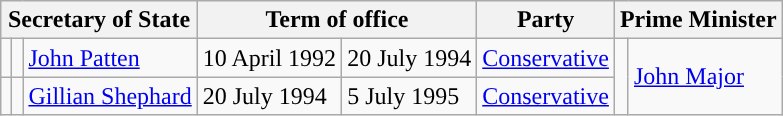<table class="wikitable">
<tr>
<th colspan=3>Secretary of State</th>
<th colspan=2>Term of office</th>
<th>Party</th>
<th colspan=2>Prime Minister</th>
</tr>
<tr style="height:1em">
<td style="background-color:"></td>
<td></td>
<td><a href='#'>John Patten</a></td>
<td>10 April 1992</td>
<td>20 July 1994</td>
<td><a href='#'>Conservative</a></td>
<td rowspan=2 style="background-color:"></td>
<td rowspan=2><a href='#'>John Major</a></td>
</tr>
<tr style="height:1em">
<td style="background-color:"></td>
<td></td>
<td><a href='#'>Gillian Shephard</a></td>
<td>20 July 1994</td>
<td>5 July 1995</td>
<td><a href='#'>Conservative</a></td>
</tr>
</table>
